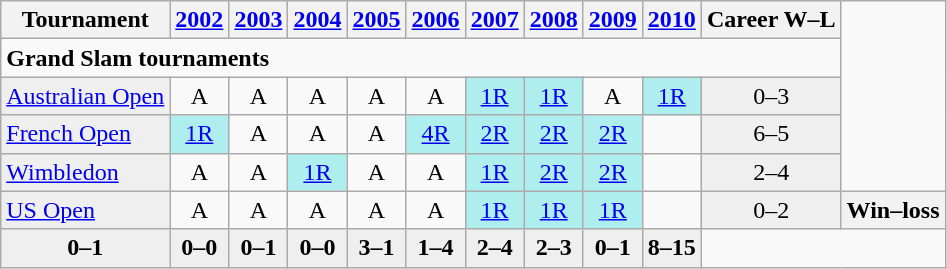<table class="wikitable">
<tr>
<th>Tournament</th>
<th><a href='#'>2002</a></th>
<th><a href='#'>2003</a></th>
<th><a href='#'>2004</a></th>
<th><a href='#'>2005</a></th>
<th><a href='#'>2006</a></th>
<th><a href='#'>2007</a></th>
<th><a href='#'>2008</a></th>
<th><a href='#'>2009</a></th>
<th><a href='#'>2010</a></th>
<th>Career W–L</th>
</tr>
<tr>
<td colspan="11"><strong>Grand Slam tournaments</strong></td>
</tr>
<tr>
<td style="background:#EFEFEF;"><a href='#'>Australian Open</a></td>
<td align="center">A</td>
<td align="center">A</td>
<td align="center">A</td>
<td align="center">A</td>
<td align="center">A</td>
<td align="center" style="background:#afeeee;"><a href='#'>1R</a></td>
<td align="center" style="background:#afeeee;"><a href='#'>1R</a></td>
<td align="center">A</td>
<td align="center" style="background:#afeeee;"><a href='#'>1R</a></td>
<td align="center" style="background:#EFEFEF;">0–3</td>
</tr>
<tr>
<td style="background:#EFEFEF;"><a href='#'>French Open</a></td>
<td align="center" style="background:#afeeee;"><a href='#'>1R</a></td>
<td align="center">A</td>
<td align="center">A</td>
<td align="center">A</td>
<td align="center" style="background:#afeeee;"><a href='#'>4R</a></td>
<td align="center" style="background:#afeeee;"><a href='#'>2R</a></td>
<td align="center" style="background:#afeeee;"><a href='#'>2R</a></td>
<td align="center" style="background:#afeeee;"><a href='#'>2R</a></td>
<td></td>
<td align="center" style="background:#EFEFEF;">6–5</td>
</tr>
<tr>
<td style="background:#EFEFEF;"><a href='#'>Wimbledon</a></td>
<td align="center">A</td>
<td align="center">A</td>
<td align="center" style="background:#afeeee;"><a href='#'>1R</a></td>
<td align="center">A</td>
<td align="center">A</td>
<td align="center" style="background:#afeeee;"><a href='#'>1R</a></td>
<td align="center" style="background:#afeeee;"><a href='#'>2R</a></td>
<td align="center" style="background:#afeeee;"><a href='#'>2R</a></td>
<td></td>
<td align="center" style="background:#EFEFEF;">2–4</td>
</tr>
<tr>
<td style="background:#EFEFEF;"><a href='#'>US Open</a></td>
<td align="center">A</td>
<td align="center">A</td>
<td align="center">A</td>
<td align="center">A</td>
<td align="center">A</td>
<td align="center" style="background:#afeeee;"><a href='#'>1R</a></td>
<td align="center" style="background:#afeeee;"><a href='#'>1R</a></td>
<td align="center" style="background:#afeeee;"><a href='#'>1R</a></td>
<td align="center"></td>
<td align="center" style="background:#EFEFEF;">0–2</td>
<th>Win–loss</th>
</tr>
<tr bgcolor="#efefef">
<td align="center"><strong>0–1</strong></td>
<td align="center"><strong>0–0</strong></td>
<td align="center"><strong>0–1</strong></td>
<td align="center"><strong>0–0</strong></td>
<td align="center"><strong>3–1</strong></td>
<td align="center"><strong>1–4</strong></td>
<td align="center"><strong>2–4</strong></td>
<td align="center"><strong>2–3</strong></td>
<td align="center"><strong>0–1</strong></td>
<td align="center"><strong>8–15</strong></td>
</tr>
</table>
